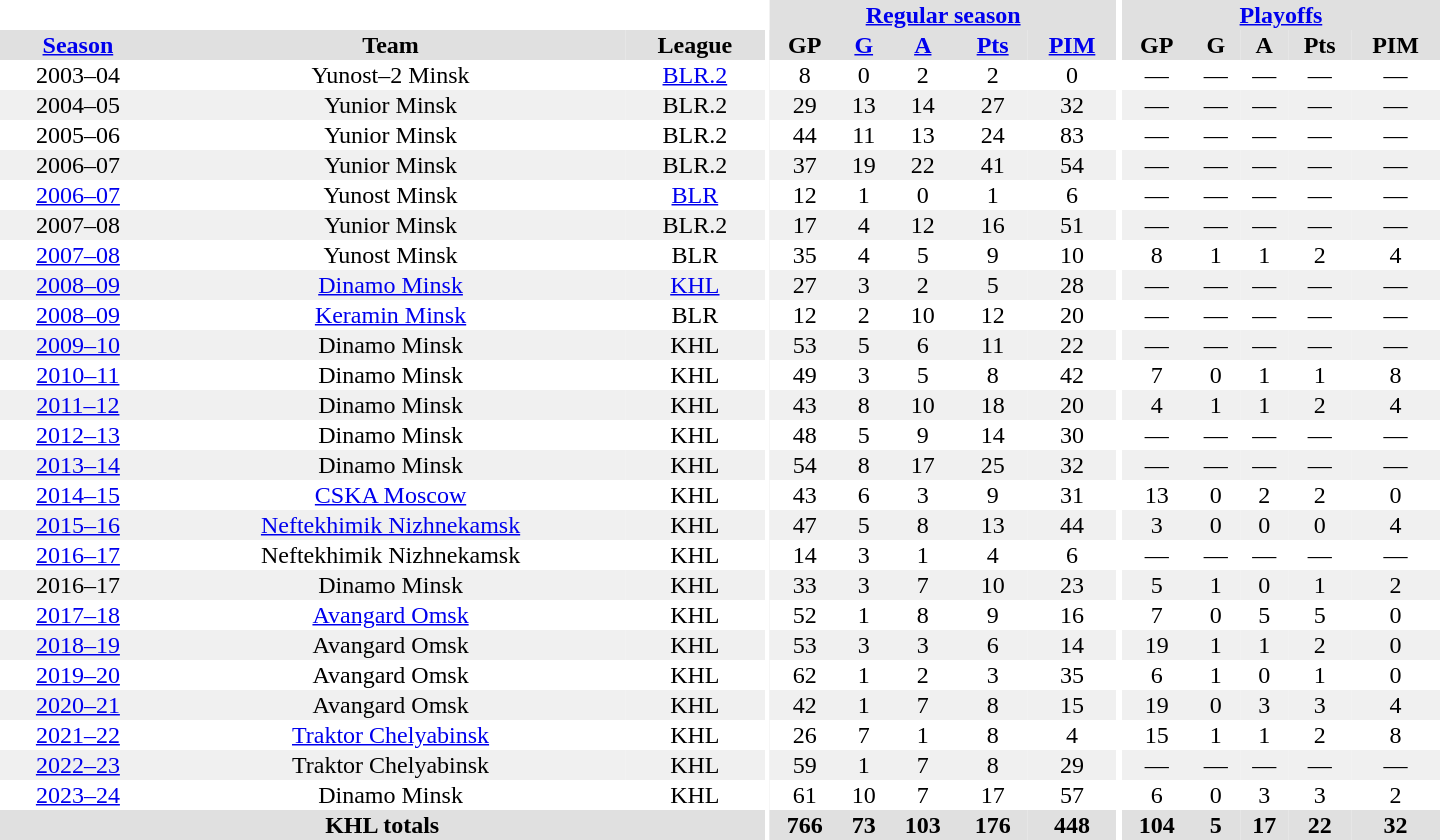<table border="0" cellpadding="1" cellspacing="0" style="text-align:center; width:60em">
<tr bgcolor="#e0e0e0">
<th colspan="3" bgcolor="#ffffff"></th>
<th rowspan="99" bgcolor="#ffffff"></th>
<th colspan="5"><a href='#'>Regular season</a></th>
<th rowspan="99" bgcolor="#ffffff"></th>
<th colspan="5"><a href='#'>Playoffs</a></th>
</tr>
<tr bgcolor="#e0e0e0">
<th><a href='#'>Season</a></th>
<th>Team</th>
<th>League</th>
<th>GP</th>
<th><a href='#'>G</a></th>
<th><a href='#'>A</a></th>
<th><a href='#'>Pts</a></th>
<th><a href='#'>PIM</a></th>
<th>GP</th>
<th>G</th>
<th>A</th>
<th>Pts</th>
<th>PIM</th>
</tr>
<tr>
<td>2003–04</td>
<td>Yunost–2 Minsk</td>
<td><a href='#'>BLR.2</a></td>
<td>8</td>
<td>0</td>
<td>2</td>
<td>2</td>
<td>0</td>
<td>—</td>
<td>—</td>
<td>—</td>
<td>—</td>
<td>—</td>
</tr>
<tr bgcolor="#f0f0f0">
<td>2004–05</td>
<td>Yunior Minsk</td>
<td>BLR.2</td>
<td>29</td>
<td>13</td>
<td>14</td>
<td>27</td>
<td>32</td>
<td>—</td>
<td>—</td>
<td>—</td>
<td>—</td>
<td>—</td>
</tr>
<tr>
<td>2005–06</td>
<td>Yunior Minsk</td>
<td>BLR.2</td>
<td>44</td>
<td>11</td>
<td>13</td>
<td>24</td>
<td>83</td>
<td>—</td>
<td>—</td>
<td>—</td>
<td>—</td>
<td>—</td>
</tr>
<tr bgcolor="#f0f0f0">
<td>2006–07</td>
<td>Yunior Minsk</td>
<td>BLR.2</td>
<td>37</td>
<td>19</td>
<td>22</td>
<td>41</td>
<td>54</td>
<td>—</td>
<td>—</td>
<td>—</td>
<td>—</td>
<td>—</td>
</tr>
<tr>
<td><a href='#'>2006–07</a></td>
<td>Yunost Minsk</td>
<td><a href='#'>BLR</a></td>
<td>12</td>
<td>1</td>
<td>0</td>
<td>1</td>
<td>6</td>
<td>—</td>
<td>—</td>
<td>—</td>
<td>—</td>
<td>—</td>
</tr>
<tr bgcolor="#f0f0f0">
<td>2007–08</td>
<td>Yunior Minsk</td>
<td>BLR.2</td>
<td>17</td>
<td>4</td>
<td>12</td>
<td>16</td>
<td>51</td>
<td>—</td>
<td>—</td>
<td>—</td>
<td>—</td>
<td>—</td>
</tr>
<tr>
<td><a href='#'>2007–08</a></td>
<td>Yunost Minsk</td>
<td>BLR</td>
<td>35</td>
<td>4</td>
<td>5</td>
<td>9</td>
<td>10</td>
<td>8</td>
<td>1</td>
<td>1</td>
<td>2</td>
<td>4</td>
</tr>
<tr bgcolor="#f0f0f0">
<td><a href='#'>2008–09</a></td>
<td><a href='#'>Dinamo Minsk</a></td>
<td><a href='#'>KHL</a></td>
<td>27</td>
<td>3</td>
<td>2</td>
<td>5</td>
<td>28</td>
<td>—</td>
<td>—</td>
<td>—</td>
<td>—</td>
<td>—</td>
</tr>
<tr>
<td><a href='#'>2008–09</a></td>
<td><a href='#'>Keramin Minsk</a></td>
<td>BLR</td>
<td>12</td>
<td>2</td>
<td>10</td>
<td>12</td>
<td>20</td>
<td>—</td>
<td>—</td>
<td>—</td>
<td>—</td>
<td>—</td>
</tr>
<tr bgcolor="#f0f0f0">
<td><a href='#'>2009–10</a></td>
<td>Dinamo Minsk</td>
<td>KHL</td>
<td>53</td>
<td>5</td>
<td>6</td>
<td>11</td>
<td>22</td>
<td>—</td>
<td>—</td>
<td>—</td>
<td>—</td>
<td>—</td>
</tr>
<tr>
<td><a href='#'>2010–11</a></td>
<td>Dinamo Minsk</td>
<td>KHL</td>
<td>49</td>
<td>3</td>
<td>5</td>
<td>8</td>
<td>42</td>
<td>7</td>
<td>0</td>
<td>1</td>
<td>1</td>
<td>8</td>
</tr>
<tr bgcolor="#f0f0f0">
<td><a href='#'>2011–12</a></td>
<td>Dinamo Minsk</td>
<td>KHL</td>
<td>43</td>
<td>8</td>
<td>10</td>
<td>18</td>
<td>20</td>
<td>4</td>
<td>1</td>
<td>1</td>
<td>2</td>
<td>4</td>
</tr>
<tr>
<td><a href='#'>2012–13</a></td>
<td>Dinamo Minsk</td>
<td>KHL</td>
<td>48</td>
<td>5</td>
<td>9</td>
<td>14</td>
<td>30</td>
<td>—</td>
<td>—</td>
<td>—</td>
<td>—</td>
<td>—</td>
</tr>
<tr bgcolor="#f0f0f0">
<td><a href='#'>2013–14</a></td>
<td>Dinamo Minsk</td>
<td>KHL</td>
<td>54</td>
<td>8</td>
<td>17</td>
<td>25</td>
<td>32</td>
<td>—</td>
<td>—</td>
<td>—</td>
<td>—</td>
<td>—</td>
</tr>
<tr>
<td><a href='#'>2014–15</a></td>
<td><a href='#'>CSKA Moscow</a></td>
<td>KHL</td>
<td>43</td>
<td>6</td>
<td>3</td>
<td>9</td>
<td>31</td>
<td>13</td>
<td>0</td>
<td>2</td>
<td>2</td>
<td>0</td>
</tr>
<tr bgcolor="#f0f0f0">
<td><a href='#'>2015–16</a></td>
<td><a href='#'>Neftekhimik Nizhnekamsk</a></td>
<td>KHL</td>
<td>47</td>
<td>5</td>
<td>8</td>
<td>13</td>
<td>44</td>
<td>3</td>
<td>0</td>
<td>0</td>
<td>0</td>
<td>4</td>
</tr>
<tr>
<td><a href='#'>2016–17</a></td>
<td>Neftekhimik Nizhnekamsk</td>
<td>KHL</td>
<td>14</td>
<td>3</td>
<td>1</td>
<td>4</td>
<td>6</td>
<td>—</td>
<td>—</td>
<td>—</td>
<td>—</td>
<td>—</td>
</tr>
<tr bgcolor="#f0f0f0">
<td>2016–17</td>
<td>Dinamo Minsk</td>
<td>KHL</td>
<td>33</td>
<td>3</td>
<td>7</td>
<td>10</td>
<td>23</td>
<td>5</td>
<td>1</td>
<td>0</td>
<td>1</td>
<td>2</td>
</tr>
<tr>
<td><a href='#'>2017–18</a></td>
<td><a href='#'>Avangard Omsk</a></td>
<td>KHL</td>
<td>52</td>
<td>1</td>
<td>8</td>
<td>9</td>
<td>16</td>
<td>7</td>
<td>0</td>
<td>5</td>
<td>5</td>
<td>0</td>
</tr>
<tr bgcolor="#f0f0f0">
<td><a href='#'>2018–19</a></td>
<td>Avangard Omsk</td>
<td>KHL</td>
<td>53</td>
<td>3</td>
<td>3</td>
<td>6</td>
<td>14</td>
<td>19</td>
<td>1</td>
<td>1</td>
<td>2</td>
<td>0</td>
</tr>
<tr>
<td><a href='#'>2019–20</a></td>
<td>Avangard Omsk</td>
<td>KHL</td>
<td>62</td>
<td>1</td>
<td>2</td>
<td>3</td>
<td>35</td>
<td>6</td>
<td>1</td>
<td>0</td>
<td>1</td>
<td>0</td>
</tr>
<tr bgcolor="#f0f0f0">
<td><a href='#'>2020–21</a></td>
<td>Avangard Omsk</td>
<td>KHL</td>
<td>42</td>
<td>1</td>
<td>7</td>
<td>8</td>
<td>15</td>
<td>19</td>
<td>0</td>
<td>3</td>
<td>3</td>
<td>4</td>
</tr>
<tr>
<td><a href='#'>2021–22</a></td>
<td><a href='#'>Traktor Chelyabinsk</a></td>
<td>KHL</td>
<td>26</td>
<td>7</td>
<td>1</td>
<td>8</td>
<td>4</td>
<td>15</td>
<td>1</td>
<td>1</td>
<td>2</td>
<td>8</td>
</tr>
<tr bgcolor="#f0f0f0">
<td><a href='#'>2022–23</a></td>
<td>Traktor Chelyabinsk</td>
<td>KHL</td>
<td>59</td>
<td>1</td>
<td>7</td>
<td>8</td>
<td>29</td>
<td>—</td>
<td>—</td>
<td>—</td>
<td>—</td>
<td>—</td>
</tr>
<tr>
<td><a href='#'>2023–24</a></td>
<td>Dinamo Minsk</td>
<td>KHL</td>
<td>61</td>
<td>10</td>
<td>7</td>
<td>17</td>
<td>57</td>
<td>6</td>
<td>0</td>
<td>3</td>
<td>3</td>
<td>2</td>
</tr>
<tr bgcolor="#e0e0e0">
<th colspan="3">KHL totals</th>
<th>766</th>
<th>73</th>
<th>103</th>
<th>176</th>
<th>448</th>
<th>104</th>
<th>5</th>
<th>17</th>
<th>22</th>
<th>32</th>
</tr>
</table>
